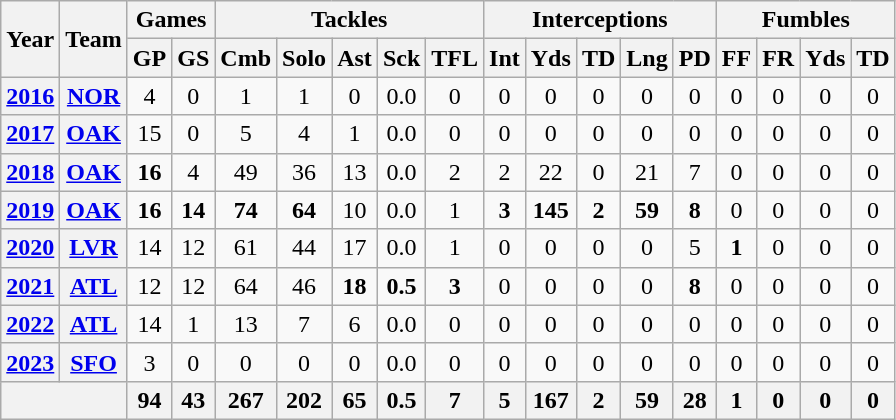<table class="wikitable" style="text-align:center">
<tr>
<th rowspan="2">Year</th>
<th rowspan="2">Team</th>
<th colspan="2">Games</th>
<th colspan="5">Tackles</th>
<th colspan="5">Interceptions</th>
<th colspan="4">Fumbles</th>
</tr>
<tr>
<th>GP</th>
<th>GS</th>
<th>Cmb</th>
<th>Solo</th>
<th>Ast</th>
<th>Sck</th>
<th>TFL</th>
<th>Int</th>
<th>Yds</th>
<th>TD</th>
<th>Lng</th>
<th>PD</th>
<th>FF</th>
<th>FR</th>
<th>Yds</th>
<th>TD</th>
</tr>
<tr>
<th><a href='#'>2016</a></th>
<th><a href='#'>NOR</a></th>
<td>4</td>
<td>0</td>
<td>1</td>
<td>1</td>
<td>0</td>
<td>0.0</td>
<td>0</td>
<td>0</td>
<td>0</td>
<td>0</td>
<td>0</td>
<td>0</td>
<td>0</td>
<td>0</td>
<td>0</td>
<td>0</td>
</tr>
<tr>
<th><a href='#'>2017</a></th>
<th><a href='#'>OAK</a></th>
<td>15</td>
<td>0</td>
<td>5</td>
<td>4</td>
<td>1</td>
<td>0.0</td>
<td>0</td>
<td>0</td>
<td>0</td>
<td>0</td>
<td>0</td>
<td>0</td>
<td>0</td>
<td>0</td>
<td>0</td>
<td>0</td>
</tr>
<tr>
<th><a href='#'>2018</a></th>
<th><a href='#'>OAK</a></th>
<td><strong>16</strong></td>
<td>4</td>
<td>49</td>
<td>36</td>
<td>13</td>
<td>0.0</td>
<td>2</td>
<td>2</td>
<td>22</td>
<td>0</td>
<td>21</td>
<td>7</td>
<td>0</td>
<td>0</td>
<td>0</td>
<td>0</td>
</tr>
<tr>
<th><a href='#'>2019</a></th>
<th><a href='#'>OAK</a></th>
<td><strong>16</strong></td>
<td><strong>14</strong></td>
<td><strong>74</strong></td>
<td><strong>64</strong></td>
<td>10</td>
<td>0.0</td>
<td>1</td>
<td><strong>3</strong></td>
<td><strong>145</strong></td>
<td><strong>2</strong></td>
<td><strong>59</strong></td>
<td><strong>8</strong></td>
<td>0</td>
<td>0</td>
<td>0</td>
<td>0</td>
</tr>
<tr>
<th><a href='#'>2020</a></th>
<th><a href='#'>LVR</a></th>
<td>14</td>
<td>12</td>
<td>61</td>
<td>44</td>
<td>17</td>
<td>0.0</td>
<td>1</td>
<td>0</td>
<td>0</td>
<td>0</td>
<td>0</td>
<td>5</td>
<td><strong>1</strong></td>
<td>0</td>
<td>0</td>
<td>0</td>
</tr>
<tr>
<th><a href='#'>2021</a></th>
<th><a href='#'>ATL</a></th>
<td>12</td>
<td>12</td>
<td>64</td>
<td>46</td>
<td><strong>18</strong></td>
<td><strong>0.5</strong></td>
<td><strong>3</strong></td>
<td>0</td>
<td>0</td>
<td>0</td>
<td>0</td>
<td><strong>8</strong></td>
<td>0</td>
<td>0</td>
<td>0</td>
<td>0</td>
</tr>
<tr>
<th><a href='#'>2022</a></th>
<th><a href='#'>ATL</a></th>
<td>14</td>
<td>1</td>
<td>13</td>
<td>7</td>
<td>6</td>
<td>0.0</td>
<td>0</td>
<td>0</td>
<td>0</td>
<td>0</td>
<td>0</td>
<td>0</td>
<td>0</td>
<td>0</td>
<td>0</td>
<td>0</td>
</tr>
<tr>
<th><a href='#'>2023</a></th>
<th><a href='#'>SFO</a></th>
<td>3</td>
<td>0</td>
<td>0</td>
<td>0</td>
<td>0</td>
<td>0.0</td>
<td>0</td>
<td>0</td>
<td>0</td>
<td>0</td>
<td>0</td>
<td>0</td>
<td>0</td>
<td>0</td>
<td>0</td>
<td>0</td>
</tr>
<tr>
<th colspan="2"></th>
<th>94</th>
<th>43</th>
<th>267</th>
<th>202</th>
<th>65</th>
<th>0.5</th>
<th>7</th>
<th>5</th>
<th>167</th>
<th>2</th>
<th>59</th>
<th>28</th>
<th>1</th>
<th>0</th>
<th>0</th>
<th>0</th>
</tr>
</table>
